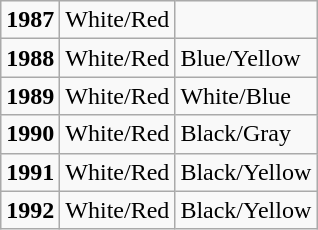<table class="wikitable">
<tr>
<td><strong>1987</strong></td>
<td>White/Red</td>
<td></td>
</tr>
<tr>
<td><strong>1988</strong></td>
<td>White/Red</td>
<td>Blue/Yellow</td>
</tr>
<tr>
<td><strong>1989</strong></td>
<td>White/Red</td>
<td>White/Blue</td>
</tr>
<tr>
<td><strong>1990</strong></td>
<td>White/Red</td>
<td>Black/Gray</td>
</tr>
<tr>
<td><strong>1991</strong></td>
<td>White/Red</td>
<td>Black/Yellow</td>
</tr>
<tr>
<td><strong>1992</strong></td>
<td>White/Red</td>
<td>Black/Yellow</td>
</tr>
</table>
